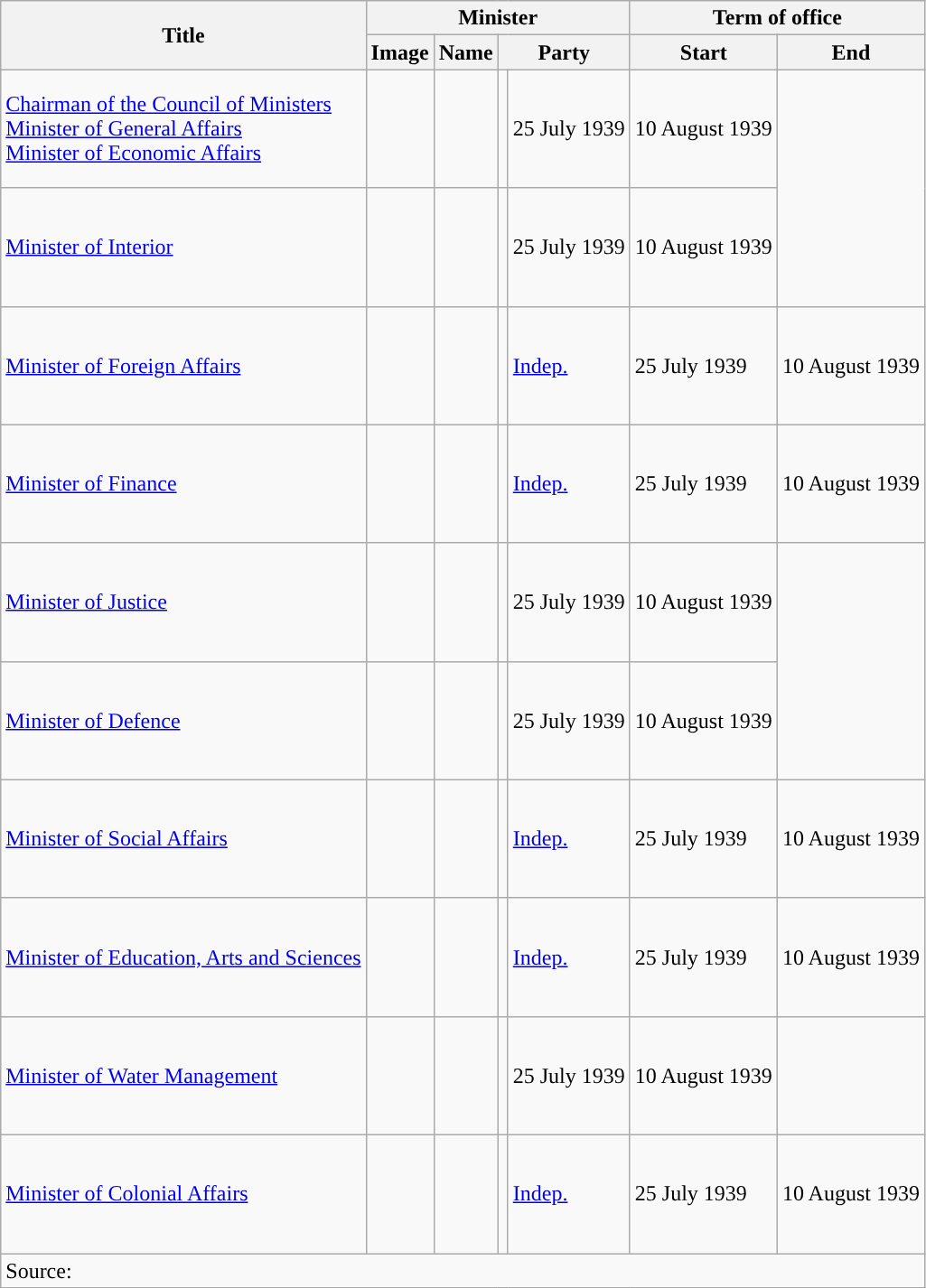<table class="wikitable sortable" style="text-align:left">
<tr>
<th rowspan="2">Title</th>
<th colspan="4">Minister</th>
<th colspan="2">Term of office</th>
</tr>
<tr>
<th class="unsortable">Image</th>
<th>Name</th>
<th colspan="2">Party</th>
<th data-sort-type="date">Start</th>
<th data-sort-type=date>End</th>
</tr>
<tr>
<td><a href='#'>Chairman of the Council of Ministers</a> <br> <a href='#'>Minister of General Affairs</a> <br> <a href='#'>Minister of Economic Affairs</a></td>
<td height="80px"></td>
<td></td>
<td></td>
<td>25 July 1939</td>
<td>10 August 1939</td>
</tr>
<tr>
<td><a href='#'>Minister of Interior</a></td>
<td height="80px"></td>
<td></td>
<td></td>
<td>25 July 1939</td>
<td>10 August 1939</td>
</tr>
<tr>
<td><a href='#'>Minister of Foreign Affairs</a></td>
<td height="80px"></td>
<td></td>
<td style="background:"></td>
<td><a href='#'>Indep.</a></td>
<td>25 July 1939</td>
<td>10 August 1939</td>
</tr>
<tr>
<td><a href='#'>Minister of Finance</a></td>
<td height="80px"></td>
<td></td>
<td style="background:"></td>
<td><a href='#'>Indep.</a></td>
<td>25 July 1939</td>
<td>10 August 1939</td>
</tr>
<tr>
<td><a href='#'>Minister of Justice</a></td>
<td height="80px"></td>
<td></td>
<td></td>
<td>25 July 1939</td>
<td>10 August 1939</td>
</tr>
<tr>
<td><a href='#'>Minister of Defence</a></td>
<td height="80px"></td>
<td></td>
<td></td>
<td>25 July 1939</td>
<td>10 August 1939</td>
</tr>
<tr>
<td><a href='#'>Minister of Social Affairs</a></td>
<td height="80px"></td>
<td></td>
<td style="background:"></td>
<td><a href='#'>Indep.</a></td>
<td>25 July 1939</td>
<td>10 August 1939</td>
</tr>
<tr>
<td><a href='#'>Minister of Education, Arts and Sciences</a></td>
<td height="80px"></td>
<td></td>
<td style="background:"></td>
<td><a href='#'>Indep.</a></td>
<td>25 July 1939</td>
<td>10 August 1939</td>
</tr>
<tr>
<td><a href='#'>Minister of Water Management</a></td>
<td height="80px"></td>
<td></td>
<td></td>
<td>25 July 1939</td>
<td>10 August 1939</td>
</tr>
<tr>
<td><a href='#'>Minister of Colonial Affairs</a></td>
<td height="80px"></td>
<td></td>
<td style="background:"></td>
<td><a href='#'>Indep.</a></td>
<td>25 July 1939</td>
<td>10 August 1939</td>
</tr>
<tr class=sortbottom>
<td colspan=7>Source:  </td>
</tr>
</table>
